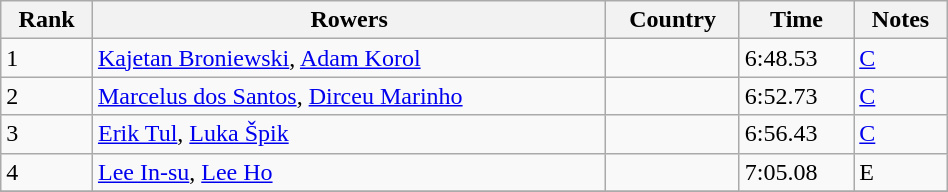<table class="wikitable" width=50%>
<tr>
<th>Rank</th>
<th>Rowers</th>
<th>Country</th>
<th>Time</th>
<th>Notes</th>
</tr>
<tr>
<td>1</td>
<td><a href='#'>Kajetan Broniewski</a>, <a href='#'>Adam Korol</a></td>
<td></td>
<td>6:48.53</td>
<td><a href='#'>C</a></td>
</tr>
<tr>
<td>2</td>
<td><a href='#'>Marcelus dos Santos</a>, <a href='#'>Dirceu Marinho</a></td>
<td></td>
<td>6:52.73</td>
<td><a href='#'>C</a></td>
</tr>
<tr>
<td>3</td>
<td><a href='#'>Erik Tul</a>, <a href='#'>Luka Špik</a></td>
<td></td>
<td>6:56.43</td>
<td><a href='#'>C</a></td>
</tr>
<tr>
<td>4</td>
<td><a href='#'>Lee In-su</a>, <a href='#'>Lee Ho</a></td>
<td></td>
<td>7:05.08</td>
<td>E</td>
</tr>
<tr>
</tr>
</table>
